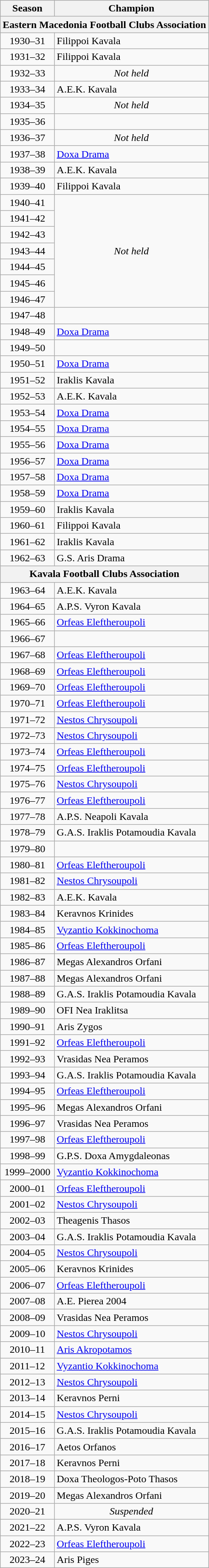<table class="wikitable" style="text-align:left;">
<tr>
<th>Season</th>
<th>Champion</th>
</tr>
<tr>
<th colspan="2">Eastern Macedonia Football Clubs Association</th>
</tr>
<tr>
<td align="center">1930–31</td>
<td>Filippoi Kavala</td>
</tr>
<tr>
<td align="center">1931–32</td>
<td>Filippoi Kavala</td>
</tr>
<tr>
<td align="center">1932–33</td>
<td align="center"><em>Not held</em></td>
</tr>
<tr>
<td align="center">1933–34</td>
<td>A.E.K. Kavala</td>
</tr>
<tr>
<td align="center">1934–35</td>
<td align="center"><em>Not held</em></td>
</tr>
<tr>
<td align="center">1935–36</td>
<td></td>
</tr>
<tr>
<td align="center">1936–37</td>
<td align="center"><em>Not held</em></td>
</tr>
<tr>
<td align="center">1937–38</td>
<td><a href='#'>Doxa Drama</a></td>
</tr>
<tr>
<td align="center">1938–39</td>
<td>A.E.K. Kavala</td>
</tr>
<tr>
<td align="center">1939–40</td>
<td>Filippoi Kavala</td>
</tr>
<tr>
<td align="center">1940–41</td>
<td rowspan="7" align="center"><em>Not held</em></td>
</tr>
<tr>
<td align="center">1941–42</td>
</tr>
<tr>
<td align="center">1942–43</td>
</tr>
<tr>
<td align="center">1943–44</td>
</tr>
<tr>
<td align="center">1944–45</td>
</tr>
<tr>
<td align="center">1945–46</td>
</tr>
<tr>
<td align="center">1946–47</td>
</tr>
<tr>
<td align="center">1947–48</td>
<td></td>
</tr>
<tr>
<td align="center">1948–49</td>
<td><a href='#'>Doxa Drama</a></td>
</tr>
<tr>
<td align="center">1949–50</td>
<td></td>
</tr>
<tr>
<td align="center">1950–51</td>
<td><a href='#'>Doxa Drama</a></td>
</tr>
<tr>
<td align="center">1951–52</td>
<td>Iraklis Kavala</td>
</tr>
<tr>
<td align="center">1952–53</td>
<td>A.E.K. Kavala</td>
</tr>
<tr>
<td align="center">1953–54</td>
<td><a href='#'>Doxa Drama</a></td>
</tr>
<tr>
<td align="center">1954–55</td>
<td><a href='#'>Doxa Drama</a></td>
</tr>
<tr>
<td align="center">1955–56</td>
<td><a href='#'>Doxa Drama</a></td>
</tr>
<tr>
<td align="center">1956–57</td>
<td><a href='#'>Doxa Drama</a></td>
</tr>
<tr>
<td align="center">1957–58</td>
<td><a href='#'>Doxa Drama</a></td>
</tr>
<tr>
<td align="center">1958–59</td>
<td><a href='#'>Doxa Drama</a></td>
</tr>
<tr>
<td align="center">1959–60</td>
<td>Iraklis Kavala</td>
</tr>
<tr>
<td align="center">1960–61</td>
<td>Filippoi Kavala</td>
</tr>
<tr>
<td align="center">1961–62</td>
<td>Iraklis Kavala</td>
</tr>
<tr>
<td align="center">1962–63</td>
<td>G.S. Aris Drama</td>
</tr>
<tr>
<th colspan="2">Kavala Football Clubs Association</th>
</tr>
<tr>
<td align="center">1963–64</td>
<td>A.E.K. Kavala</td>
</tr>
<tr>
<td align="center">1964–65</td>
<td>A.P.S. Vyron Kavala</td>
</tr>
<tr>
<td align="center">1965–66</td>
<td><a href='#'>Orfeas Eleftheroupoli</a></td>
</tr>
<tr>
<td align="center">1966–67</td>
<td></td>
</tr>
<tr>
<td align="center">1967–68</td>
<td><a href='#'>Orfeas Eleftheroupoli</a></td>
</tr>
<tr>
<td align="center">1968–69</td>
<td><a href='#'>Orfeas Eleftheroupoli</a></td>
</tr>
<tr>
<td align="center">1969–70</td>
<td><a href='#'>Orfeas Eleftheroupoli</a></td>
</tr>
<tr>
<td align="center">1970–71</td>
<td><a href='#'>Orfeas Eleftheroupoli</a></td>
</tr>
<tr>
<td align="center">1971–72</td>
<td><a href='#'>Nestos Chrysoupoli</a></td>
</tr>
<tr>
<td align="center">1972–73</td>
<td><a href='#'>Nestos Chrysoupoli</a></td>
</tr>
<tr>
<td align="center">1973–74</td>
<td><a href='#'>Orfeas Eleftheroupoli</a></td>
</tr>
<tr>
<td align="center">1974–75</td>
<td><a href='#'>Orfeas Eleftheroupoli</a></td>
</tr>
<tr>
<td align="center">1975–76</td>
<td><a href='#'>Nestos Chrysoupoli</a></td>
</tr>
<tr>
<td align="center">1976–77</td>
<td><a href='#'>Orfeas Eleftheroupoli</a></td>
</tr>
<tr>
<td align="center">1977–78</td>
<td>A.P.S. Neapoli Kavala</td>
</tr>
<tr>
<td align="center">1978–79</td>
<td>G.A.S. Iraklis Potamoudia Kavala</td>
</tr>
<tr>
<td align="center">1979–80</td>
<td></td>
</tr>
<tr>
<td align="center">1980–81</td>
<td><a href='#'>Orfeas Eleftheroupoli</a></td>
</tr>
<tr>
<td align="center">1981–82</td>
<td><a href='#'>Nestos Chrysoupoli</a></td>
</tr>
<tr>
<td align="center">1982–83</td>
<td>A.E.K. Kavala</td>
</tr>
<tr>
<td align="center">1983–84</td>
<td>Keravnos Krinides</td>
</tr>
<tr>
<td align="center">1984–85</td>
<td><a href='#'>Vyzantio Kokkinochoma</a></td>
</tr>
<tr>
<td align="center">1985–86</td>
<td><a href='#'>Orfeas Eleftheroupoli</a></td>
</tr>
<tr>
<td align="center">1986–87</td>
<td>Megas Alexandros Orfani</td>
</tr>
<tr>
<td align="center">1987–88</td>
<td>Megas Alexandros Orfani</td>
</tr>
<tr>
<td align="center">1988–89</td>
<td>G.A.S. Iraklis Potamoudia Kavala</td>
</tr>
<tr>
<td align="center">1989–90</td>
<td>OFI Nea Iraklitsa</td>
</tr>
<tr>
<td align="center">1990–91</td>
<td>Aris Zygos</td>
</tr>
<tr>
<td align="center">1991–92</td>
<td><a href='#'>Orfeas Eleftheroupoli</a></td>
</tr>
<tr>
<td align="center">1992–93</td>
<td>Vrasidas Nea Peramos</td>
</tr>
<tr>
<td align="center">1993–94</td>
<td>G.A.S. Iraklis Potamoudia Kavala</td>
</tr>
<tr>
<td align="center">1994–95</td>
<td><a href='#'>Orfeas Eleftheroupoli</a></td>
</tr>
<tr>
<td align="center">1995–96</td>
<td>Megas Alexandros Orfani</td>
</tr>
<tr>
<td align="center">1996–97</td>
<td>Vrasidas Nea Peramos</td>
</tr>
<tr>
<td align="center">1997–98</td>
<td><a href='#'>Orfeas Eleftheroupoli</a></td>
</tr>
<tr>
<td align="center">1998–99</td>
<td>G.P.S. Doxa Amygdaleonas</td>
</tr>
<tr>
<td align="center">1999–2000</td>
<td><a href='#'>Vyzantio Kokkinochoma</a></td>
</tr>
<tr>
<td align="center">2000–01</td>
<td><a href='#'>Orfeas Eleftheroupoli</a></td>
</tr>
<tr>
<td align="center">2001–02</td>
<td><a href='#'>Nestos Chrysoupoli</a></td>
</tr>
<tr>
<td align="center">2002–03</td>
<td>Theagenis Thasos</td>
</tr>
<tr>
<td align="center">2003–04</td>
<td>G.A.S. Iraklis Potamoudia Kavala</td>
</tr>
<tr>
<td align="center">2004–05</td>
<td><a href='#'>Nestos Chrysoupoli</a></td>
</tr>
<tr>
<td align="center">2005–06</td>
<td>Keravnos Krinides</td>
</tr>
<tr>
<td align="center">2006–07</td>
<td><a href='#'>Orfeas Eleftheroupoli</a></td>
</tr>
<tr>
<td align="center">2007–08</td>
<td>A.E. Pierea 2004</td>
</tr>
<tr>
<td align="center">2008–09</td>
<td>Vrasidas Nea Peramos</td>
</tr>
<tr>
<td align="center">2009–10</td>
<td><a href='#'>Nestos Chrysoupoli</a></td>
</tr>
<tr>
<td align="center">2010–11</td>
<td><a href='#'>Aris Akropotamos</a></td>
</tr>
<tr>
<td align="center">2011–12</td>
<td><a href='#'>Vyzantio Kokkinochoma</a></td>
</tr>
<tr>
<td align="center">2012–13</td>
<td><a href='#'>Nestos Chrysoupoli</a></td>
</tr>
<tr>
<td align="center">2013–14</td>
<td>Keravnos Perni</td>
</tr>
<tr>
<td align="center">2014–15</td>
<td><a href='#'>Nestos Chrysoupoli</a></td>
</tr>
<tr>
<td align="center">2015–16</td>
<td>G.A.S. Iraklis Potamoudia Kavala</td>
</tr>
<tr>
<td align="center">2016–17</td>
<td>Aetos Orfanos</td>
</tr>
<tr>
<td align="center">2017–18</td>
<td>Keravnos Perni</td>
</tr>
<tr>
<td align="center">2018–19</td>
<td>Doxa Theologos-Poto Thasos</td>
</tr>
<tr>
<td align="center">2019–20</td>
<td>Megas Alexandros Orfani</td>
</tr>
<tr>
<td align="center">2020–21</td>
<td align="center"><em>Suspended</em></td>
</tr>
<tr>
<td align="center">2021–22</td>
<td>A.P.S. Vyron Kavala</td>
</tr>
<tr>
<td align="center">2022–23</td>
<td><a href='#'>Orfeas Eleftheroupoli</a></td>
</tr>
<tr>
<td align="center">2023–24</td>
<td>Aris Piges</td>
</tr>
</table>
